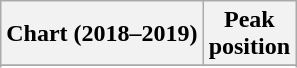<table class="wikitable sortable plainrowheaders">
<tr>
<th>Chart (2018–2019)</th>
<th>Peak<br>position</th>
</tr>
<tr>
</tr>
<tr>
</tr>
<tr>
</tr>
<tr>
</tr>
<tr>
</tr>
</table>
